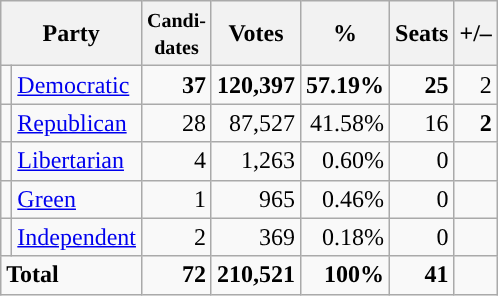<table class="wikitable" style="font-size:100%; text-align:right;">
<tr>
<th colspan=2>Party</th>
<th><small>Candi-<br>dates</small></th>
<th>Votes</th>
<th>%</th>
<th>Seats</th>
<th>+/–</th>
</tr>
<tr>
<td style="background:"></td>
<td align=left><a href='#'>Democratic</a></td>
<td><strong>37</strong></td>
<td><strong>120,397</strong></td>
<td><strong>57.19%</strong></td>
<td><strong>25</strong></td>
<td>2</td>
</tr>
<tr>
<td style="background:"></td>
<td align=left><a href='#'>Republican</a></td>
<td>28</td>
<td>87,527</td>
<td>41.58%</td>
<td>16</td>
<td><strong>2</strong></td>
</tr>
<tr>
<td style="background:"></td>
<td align=left><a href='#'>Libertarian</a></td>
<td>4</td>
<td>1,263</td>
<td>0.60%</td>
<td>0</td>
<td></td>
</tr>
<tr>
<td style="background:"></td>
<td align=left><a href='#'>Green</a></td>
<td>1</td>
<td>965</td>
<td>0.46%</td>
<td>0</td>
<td></td>
</tr>
<tr>
<td style="background:"></td>
<td align=left><a href='#'>Independent</a></td>
<td>2</td>
<td>369</td>
<td>0.18%</td>
<td>0</td>
<td></td>
</tr>
<tr style="font-weight:bold">
<td colspan=2 align=left>Total</td>
<td>72</td>
<td>210,521</td>
<td>100%</td>
<td>41</td>
<td></td>
</tr>
</table>
